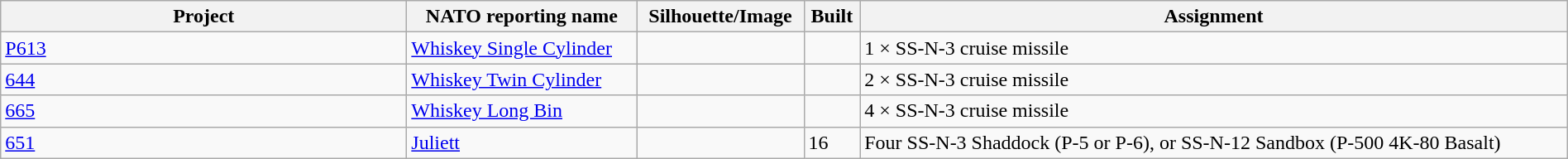<table class="wikitable" style="width:100%">
<tr>
<th style="width: 20em;">Project</th>
<th>NATO reporting name</th>
<th>Silhouette/Image</th>
<th>Built</th>
<th>Assignment</th>
</tr>
<tr>
<td><a href='#'>P613</a></td>
<td><a href='#'>Whiskey Single Cylinder</a></td>
<td></td>
<td></td>
<td>1 × SS-N-3 cruise missile</td>
</tr>
<tr>
<td><a href='#'>644</a></td>
<td><a href='#'>Whiskey Twin Cylinder</a></td>
<td></td>
<td></td>
<td>2 × SS-N-3 cruise missile</td>
</tr>
<tr>
<td><a href='#'>665</a></td>
<td><a href='#'>Whiskey Long Bin</a></td>
<td></td>
<td></td>
<td>4 × SS-N-3 cruise missile</td>
</tr>
<tr>
<td><a href='#'>651</a></td>
<td><a href='#'>Juliett</a></td>
<td></td>
<td>16</td>
<td>Four SS-N-3 Shaddock (P-5 or P-6), or SS-N-12 Sandbox (P-500 4K-80 Basalt)</td>
</tr>
</table>
